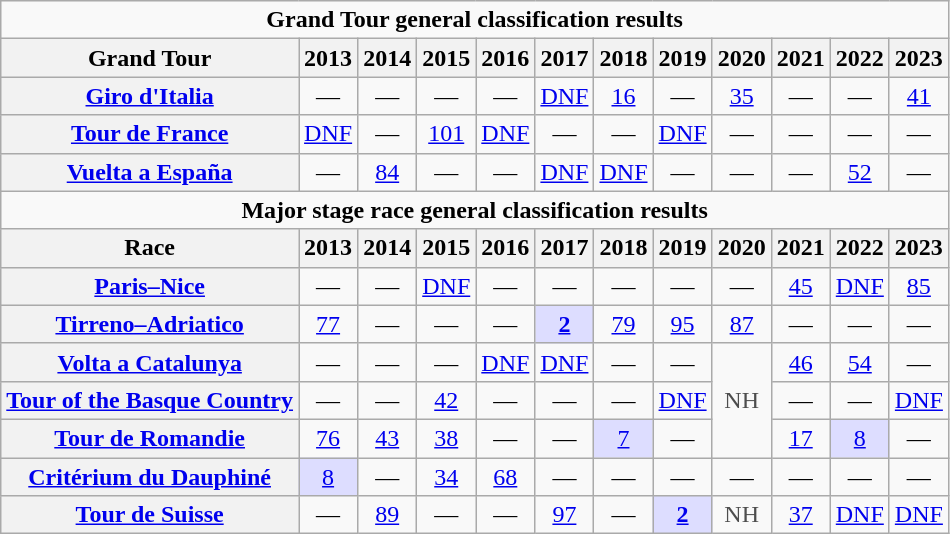<table class="wikitable plainrowheaders">
<tr>
<td colspan=12 align="center"><strong>Grand Tour general classification results</strong></td>
</tr>
<tr>
<th scope="col">Grand Tour</th>
<th scope="col">2013</th>
<th scope="col">2014</th>
<th scope="col">2015</th>
<th scope="col">2016</th>
<th scope="col">2017</th>
<th scope="col">2018</th>
<th scope="col">2019</th>
<th scope="col">2020</th>
<th scope="col">2021</th>
<th scope="col">2022</th>
<th scope="col">2023</th>
</tr>
<tr style="text-align:center;">
<th scope="row"> <a href='#'>Giro d'Italia</a></th>
<td>—</td>
<td>—</td>
<td>—</td>
<td>—</td>
<td><a href='#'>DNF</a></td>
<td><a href='#'>16</a></td>
<td>—</td>
<td><a href='#'>35</a></td>
<td>—</td>
<td>—</td>
<td><a href='#'>41</a></td>
</tr>
<tr style="text-align:center;">
<th scope="row"> <a href='#'>Tour de France</a></th>
<td><a href='#'>DNF</a></td>
<td>—</td>
<td><a href='#'>101</a></td>
<td><a href='#'>DNF</a></td>
<td>—</td>
<td>—</td>
<td><a href='#'>DNF</a></td>
<td>—</td>
<td>—</td>
<td>—</td>
<td>—</td>
</tr>
<tr style="text-align:center;">
<th scope="row"> <a href='#'>Vuelta a España</a></th>
<td>—</td>
<td><a href='#'>84</a></td>
<td>—</td>
<td>—</td>
<td><a href='#'>DNF</a></td>
<td><a href='#'>DNF</a></td>
<td>—</td>
<td>—</td>
<td>—</td>
<td><a href='#'>52</a></td>
<td>—</td>
</tr>
<tr>
<td colspan=12 align="center"><strong>Major stage race general classification results</strong></td>
</tr>
<tr>
<th scope="col">Race</th>
<th scope="col">2013</th>
<th scope="col">2014</th>
<th scope="col">2015</th>
<th scope="col">2016</th>
<th scope="col">2017</th>
<th scope="col">2018</th>
<th scope="col">2019</th>
<th scope="col">2020</th>
<th scope="col">2021</th>
<th scope="col">2022</th>
<th scope="col">2023</th>
</tr>
<tr style="text-align:center;">
<th scope="row"> <a href='#'>Paris–Nice</a></th>
<td>—</td>
<td>—</td>
<td><a href='#'>DNF</a></td>
<td>—</td>
<td>—</td>
<td>—</td>
<td>—</td>
<td>—</td>
<td><a href='#'>45</a></td>
<td><a href='#'>DNF</a></td>
<td><a href='#'>85</a></td>
</tr>
<tr style="text-align:center;">
<th scope="row"> <a href='#'>Tirreno–Adriatico</a></th>
<td><a href='#'>77</a></td>
<td>—</td>
<td>—</td>
<td>—</td>
<td style="background:#ddf;"><a href='#'><strong>2</strong></a></td>
<td><a href='#'>79</a></td>
<td><a href='#'>95</a></td>
<td><a href='#'>87</a></td>
<td>—</td>
<td>—</td>
<td>—</td>
</tr>
<tr style="text-align:center;">
<th scope="row"> <a href='#'>Volta a Catalunya</a></th>
<td>—</td>
<td>—</td>
<td>—</td>
<td><a href='#'>DNF</a></td>
<td><a href='#'>DNF</a></td>
<td>—</td>
<td>—</td>
<td style="color:#4d4d4d;" rowspan=3>NH</td>
<td><a href='#'>46</a></td>
<td><a href='#'>54</a></td>
<td>—</td>
</tr>
<tr style="text-align:center;">
<th scope="row"> <a href='#'>Tour of the Basque Country</a></th>
<td>—</td>
<td>—</td>
<td><a href='#'>42</a></td>
<td>—</td>
<td>—</td>
<td>—</td>
<td><a href='#'>DNF</a></td>
<td>—</td>
<td>—</td>
<td><a href='#'>DNF</a></td>
</tr>
<tr style="text-align:center;">
<th scope="row"> <a href='#'>Tour de Romandie</a></th>
<td><a href='#'>76</a></td>
<td><a href='#'>43</a></td>
<td><a href='#'>38</a></td>
<td>—</td>
<td>—</td>
<td style="background:#ddf;"><a href='#'>7</a></td>
<td>—</td>
<td><a href='#'>17</a></td>
<td style="background:#ddf;"><a href='#'>8</a></td>
<td>—</td>
</tr>
<tr style="text-align:center;">
<th scope="row"> <a href='#'>Critérium du Dauphiné</a></th>
<td style="background:#ddf;"><a href='#'>8</a></td>
<td>—</td>
<td><a href='#'>34</a></td>
<td><a href='#'>68</a></td>
<td>—</td>
<td>—</td>
<td>—</td>
<td>—</td>
<td>—</td>
<td>—</td>
<td>—</td>
</tr>
<tr style="text-align:center;">
<th scope="row"> <a href='#'>Tour de Suisse</a></th>
<td>—</td>
<td><a href='#'>89</a></td>
<td>—</td>
<td>—</td>
<td><a href='#'>97</a></td>
<td>—</td>
<th style="background:#ddf;"><a href='#'>2</a></th>
<td style="color:#4d4d4d;">NH</td>
<td><a href='#'>37</a></td>
<td><a href='#'>DNF</a></td>
<td><a href='#'>DNF</a></td>
</tr>
</table>
